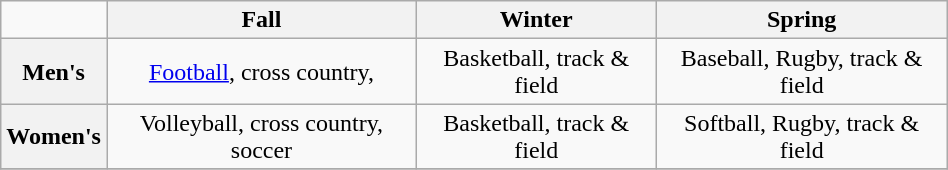<table class="wikitable" style="margin: 1em auto 1em auto;width:50%;text-align:center;">
<tr>
<td></td>
<th scope="col">Fall</th>
<th scope="col">Winter</th>
<th scope="col">Spring</th>
</tr>
<tr>
<th scope="row">Men's</th>
<td><a href='#'>Football</a>, cross country,</td>
<td>Basketball, track & field</td>
<td>Baseball, Rugby, track & field</td>
</tr>
<tr>
<th scope="row">Women's</th>
<td>Volleyball, cross country, soccer</td>
<td>Basketball, track & field</td>
<td>Softball, Rugby, track & field</td>
</tr>
<tr>
</tr>
</table>
